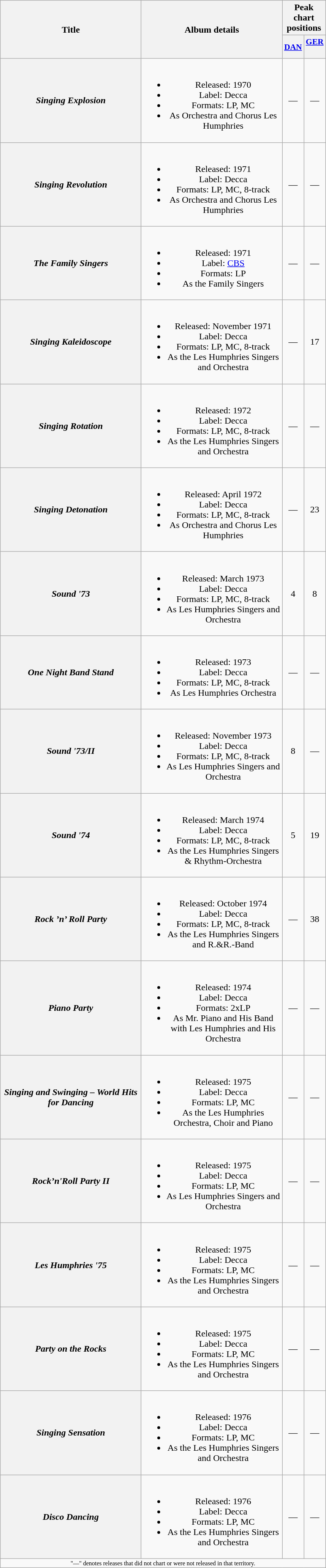<table class="wikitable plainrowheaders" style="text-align:center;">
<tr>
<th rowspan="2" scope="col" style="width:15em;">Title</th>
<th rowspan="2" scope="col" style="width:15em;">Album details</th>
<th colspan="2">Peak chart<br>positions</th>
</tr>
<tr>
<th scope="col" style="width:2em;font-size:90%;"><a href='#'>DAN</a><br></th>
<th scope="col" style="width:2em;font-size:90%;"><a href='#'>GER</a><br><br></th>
</tr>
<tr>
<th scope="row"><em>Singing Explosion</em></th>
<td><br><ul><li>Released: 1970</li><li>Label: Decca</li><li>Formats: LP, MC</li><li>As Orchestra and Chorus Les Humphries</li></ul></td>
<td>—</td>
<td>—</td>
</tr>
<tr>
<th scope="row"><em>Singing Revolution</em></th>
<td><br><ul><li>Released: 1971</li><li>Label: Decca</li><li>Formats: LP, MC, 8-track</li><li>As Orchestra and Chorus Les Humphries</li></ul></td>
<td>—</td>
<td>—</td>
</tr>
<tr>
<th scope="row"><em>The Family Singers</em></th>
<td><br><ul><li>Released: 1971</li><li>Label: <a href='#'>CBS</a></li><li>Formats: LP</li><li>As the Family Singers</li></ul></td>
<td>—</td>
<td>—</td>
</tr>
<tr>
<th scope="row"><em>Singing Kaleidoscope</em></th>
<td><br><ul><li>Released: November 1971</li><li>Label: Decca</li><li>Formats: LP, MC, 8-track</li><li>As the Les Humphries Singers and Orchestra</li></ul></td>
<td>—</td>
<td>17</td>
</tr>
<tr>
<th scope="row"><em>Singing Rotation</em></th>
<td><br><ul><li>Released: 1972</li><li>Label: Decca</li><li>Formats: LP, MC, 8-track</li><li>As the Les Humphries Singers and Orchestra</li></ul></td>
<td>—</td>
<td>—</td>
</tr>
<tr>
<th scope="row"><em>Singing Detonation</em></th>
<td><br><ul><li>Released: April 1972</li><li>Label: Decca</li><li>Formats: LP, MC, 8-track</li><li>As Orchestra and Chorus Les Humphries</li></ul></td>
<td>—</td>
<td>23</td>
</tr>
<tr>
<th scope="row"><em>Sound '73</em></th>
<td><br><ul><li>Released: March 1973</li><li>Label: Decca</li><li>Formats: LP, MC, 8-track</li><li>As Les Humphries Singers and Orchestra</li></ul></td>
<td>4</td>
<td>8</td>
</tr>
<tr>
<th scope="row"><em>One Night Band Stand</em></th>
<td><br><ul><li>Released: 1973</li><li>Label: Decca</li><li>Formats: LP, MC, 8-track</li><li>As Les Humphries Orchestra</li></ul></td>
<td>—</td>
<td>—</td>
</tr>
<tr>
<th scope="row"><em>Sound '73/II</em></th>
<td><br><ul><li>Released: November 1973</li><li>Label: Decca</li><li>Formats: LP, MC, 8-track</li><li>As Les Humphries Singers and Orchestra</li></ul></td>
<td>8</td>
<td>—</td>
</tr>
<tr>
<th scope="row"><em>Sound '74</em></th>
<td><br><ul><li>Released: March 1974</li><li>Label: Decca</li><li>Formats: LP, MC, 8-track</li><li>As the Les Humphries Singers & Rhythm-Orchestra</li></ul></td>
<td>5</td>
<td>19</td>
</tr>
<tr>
<th scope="row"><em>Rock ’n’ Roll Party</em></th>
<td><br><ul><li>Released: October 1974</li><li>Label: Decca</li><li>Formats: LP, MC, 8-track</li><li>As the Les Humphries Singers and R.&R.-Band</li></ul></td>
<td>—</td>
<td>38</td>
</tr>
<tr>
<th scope="row"><em>Piano Party</em></th>
<td><br><ul><li>Released: 1974</li><li>Label: Decca</li><li>Formats: 2xLP</li><li>As Mr. Piano and His Band with Les Humphries and His Orchestra</li></ul></td>
<td>—</td>
<td>—</td>
</tr>
<tr>
<th scope="row"><em>Singing and Swinging – World Hits for Dancing</em></th>
<td><br><ul><li>Released: 1975</li><li>Label: Decca</li><li>Formats: LP, MC</li><li>As the Les Humphries Orchestra, Choir and Piano</li></ul></td>
<td>—</td>
<td>—</td>
</tr>
<tr>
<th scope="row"><em>Rock’n'Roll Party II</em></th>
<td><br><ul><li>Released: 1975</li><li>Label: Decca</li><li>Formats: LP, MC</li><li>As Les Humphries Singers and Orchestra</li></ul></td>
<td>—</td>
<td>—</td>
</tr>
<tr>
<th scope="row"><em>Les Humphries '75</em></th>
<td><br><ul><li>Released: 1975</li><li>Label: Decca</li><li>Formats: LP, MC</li><li>As the Les Humphries Singers and Orchestra</li></ul></td>
<td>—</td>
<td>—</td>
</tr>
<tr>
<th scope="row"><em>Party on the Rocks</em></th>
<td><br><ul><li>Released: 1975</li><li>Label: Decca</li><li>Formats: LP, MC</li><li>As the Les Humphries Singers and Orchestra</li></ul></td>
<td>—</td>
<td>—</td>
</tr>
<tr>
<th scope="row"><em>Singing Sensation</em></th>
<td><br><ul><li>Released: 1976</li><li>Label: Decca</li><li>Formats: LP, MC</li><li>As the Les Humphries Singers and Orchestra</li></ul></td>
<td>—</td>
<td>—</td>
</tr>
<tr>
<th scope="row"><em>Disco Dancing</em></th>
<td><br><ul><li>Released: 1976</li><li>Label: Decca</li><li>Formats: LP, MC</li><li>As the Les Humphries Singers and Orchestra</li></ul></td>
<td>—</td>
<td>—</td>
</tr>
<tr>
<td colspan="4" style="font-size:8pt">"—" denotes releases that did not chart or were not released in that territory.</td>
</tr>
</table>
